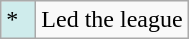<table class="wikitable">
<tr>
<td style="background:#CFECEC; width:1em">*</td>
<td>Led the league</td>
</tr>
</table>
